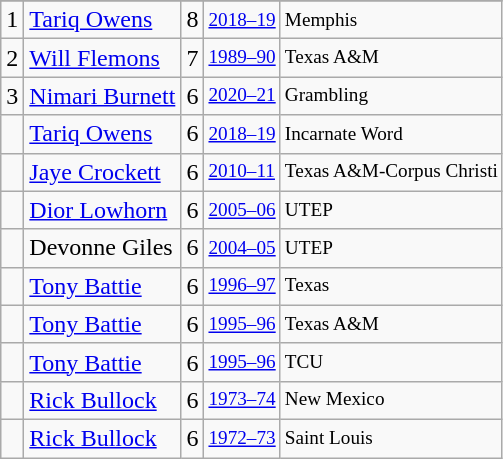<table class="wikitable">
<tr>
</tr>
<tr>
<td>1</td>
<td><a href='#'>Tariq Owens</a></td>
<td>8</td>
<td style="font-size:80%;"><a href='#'>2018–19</a></td>
<td style="font-size:80%;">Memphis</td>
</tr>
<tr>
<td>2</td>
<td><a href='#'>Will Flemons</a></td>
<td>7</td>
<td style="font-size:80%;"><a href='#'>1989–90</a></td>
<td style="font-size:80%;">Texas A&M</td>
</tr>
<tr>
<td>3</td>
<td><a href='#'>Nimari Burnett</a></td>
<td>6</td>
<td style="font-size:80%;"><a href='#'>2020–21</a></td>
<td style="font-size:80%;">Grambling</td>
</tr>
<tr>
<td></td>
<td><a href='#'>Tariq Owens</a></td>
<td>6</td>
<td style="font-size:80%;"><a href='#'>2018–19</a></td>
<td style="font-size:80%;">Incarnate Word</td>
</tr>
<tr>
<td></td>
<td><a href='#'>Jaye Crockett</a></td>
<td>6</td>
<td style="font-size:80%;"><a href='#'>2010–11</a></td>
<td style="font-size:80%;">Texas A&M-Corpus Christi</td>
</tr>
<tr>
<td></td>
<td><a href='#'>Dior Lowhorn</a></td>
<td>6</td>
<td style="font-size:80%;"><a href='#'>2005–06</a></td>
<td style="font-size:80%;">UTEP</td>
</tr>
<tr>
<td></td>
<td>Devonne Giles</td>
<td>6</td>
<td style="font-size:80%;"><a href='#'>2004–05</a></td>
<td style="font-size:80%;">UTEP</td>
</tr>
<tr>
<td></td>
<td><a href='#'>Tony Battie</a></td>
<td>6</td>
<td style="font-size:80%;"><a href='#'>1996–97</a></td>
<td style="font-size:80%;">Texas</td>
</tr>
<tr>
<td></td>
<td><a href='#'>Tony Battie</a></td>
<td>6</td>
<td style="font-size:80%;"><a href='#'>1995–96</a></td>
<td style="font-size:80%;">Texas A&M</td>
</tr>
<tr>
<td></td>
<td><a href='#'>Tony Battie</a></td>
<td>6</td>
<td style="font-size:80%;"><a href='#'>1995–96</a></td>
<td style="font-size:80%;">TCU</td>
</tr>
<tr>
<td></td>
<td><a href='#'>Rick Bullock</a></td>
<td>6</td>
<td style="font-size:80%;"><a href='#'>1973–74</a></td>
<td style="font-size:80%;">New Mexico</td>
</tr>
<tr>
<td></td>
<td><a href='#'>Rick Bullock</a></td>
<td>6</td>
<td style="font-size:80%;"><a href='#'>1972–73</a></td>
<td style="font-size:80%;">Saint Louis</td>
</tr>
</table>
